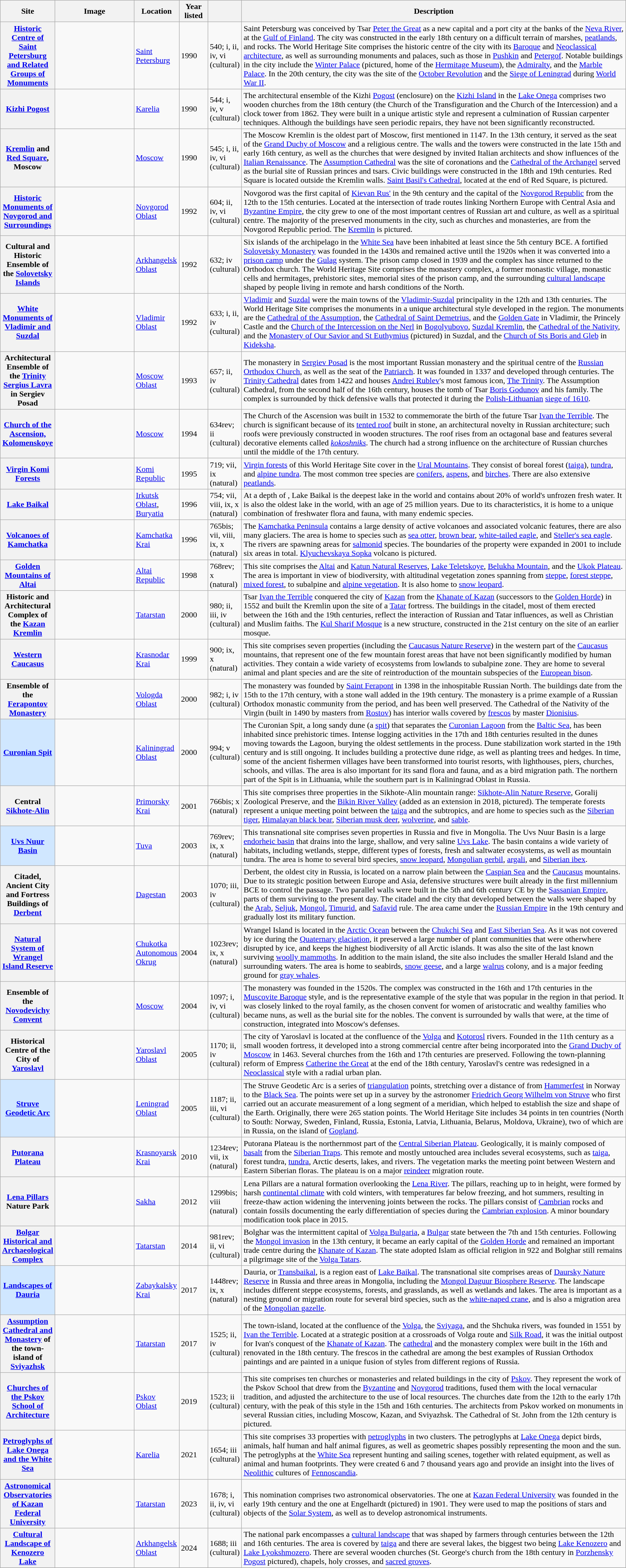<table class="wikitable sortable plainrowheaders">
<tr>
<th style="width:100px;" scope="col">Site</th>
<th class="unsortable" style="width:150px;" scope="col">Image</th>
<th style="width:80px;" scope="col">Location</th>
<th style="width:50px;" scope="col">Year listed</th>
<th style="width:60px;" scope="col" data-sort-type="number"></th>
<th scope="col" class="unsortable">Description</th>
</tr>
<tr>
<th scope="row"><a href='#'>Historic Centre of Saint Petersburg and Related Groups of Monuments</a></th>
<td></td>
<td><a href='#'>Saint Petersburg</a></td>
<td>1990</td>
<td>540; i, ii, iv, vi (cultural)</td>
<td>Saint Petersburg was conceived by Tsar <a href='#'>Peter the Great</a> as a new capital and a port city at the banks of the <a href='#'>Neva River</a>, at the <a href='#'>Gulf of Finland</a>. The city was constructed in the early 18th century on a difficult terrain of marshes, <a href='#'>peatlands</a>, and rocks. The World Heritage Site comprises the historic centre of the city with its <a href='#'>Baroque</a> and <a href='#'>Neoclassical architecture</a>, as well as surrounding monuments and palaces, such as those in <a href='#'>Pushkin</a> and <a href='#'>Petergof</a>. Notable buildings in the city include the <a href='#'>Winter Palace</a> (pictured, home of the <a href='#'>Hermitage Museum</a>), the <a href='#'>Admiralty</a>, and the <a href='#'>Marble Palace</a>. In the 20th century, the city was the site of the <a href='#'>October Revolution</a> and the <a href='#'>Siege of Leningrad</a> during <a href='#'>World War II</a>.</td>
</tr>
<tr>
<th scope="row"><a href='#'>Kizhi Pogost</a></th>
<td></td>
<td><a href='#'>Karelia</a></td>
<td>1990</td>
<td>544; i, iv, v (cultural)</td>
<td>The architectural ensemble of the Kizhi <a href='#'>Pogost</a> (enclosure) on the <a href='#'>Kizhi Island</a> in the <a href='#'>Lake Onega</a> comprises two wooden churches from the 18th century (the Church of the Transfiguration and the Church of the Intercession) and a clock tower from 1862. They were built in a unique artistic style and represent a culmination of Russian carpenter techniques. Although the buildings have seen periodic repairs, they have not been significantly reconstructed.</td>
</tr>
<tr>
<th scope="row"><a href='#'>Kremlin</a> and <a href='#'>Red Square</a>, Moscow</th>
<td></td>
<td><a href='#'>Moscow</a></td>
<td>1990</td>
<td>545; i, ii, iv, vi (cultural)</td>
<td>The Moscow Kremlin is the oldest part of Moscow, first mentioned in 1147. In the 13th century, it served as the seat of the <a href='#'>Grand Duchy of Moscow</a> and a religious centre. The walls and the towers were constructed in the late 15th and early 16th century, as well as the churches that were designed by invited Italian architects and show influences of the <a href='#'>Italian Renaissance</a>. The <a href='#'>Assumption Cathedral</a> was the site of coronations and the <a href='#'>Cathedral of the Archangel</a> served as the burial site of Russian princes and tsars. Civic buildings were constructed in the 18th and 19th centuries. Red Square is located outside the Kremlin walls. <a href='#'>Saint Basil's Cathedral</a>, located at the end of Red Square, is pictured.</td>
</tr>
<tr>
<th scope="row"><a href='#'>Historic Monuments of Novgorod and Surroundings</a></th>
<td></td>
<td><a href='#'>Novgorod Oblast</a></td>
<td>1992</td>
<td>604; ii, iv, vi (cultural)</td>
<td>Novgorod was the first capital of <a href='#'>Kievan Rus'</a> in the 9th century and the capital of the <a href='#'>Novgorod Republic</a> from the 12th to the 15th centuries. Located at the intersection of trade routes linking Northern Europe with Central Asia and <a href='#'>Byzantine Empire</a>, the city grew to one of the most important centres of Russian art and culture, as well as a spiritual centre. The majority of the preserved monuments in the city, such as churches and monasteries, are from the Novgorod Republic period. The <a href='#'>Kremlin</a> is pictured.</td>
</tr>
<tr>
<th scope="row">Cultural and Historic Ensemble of the <a href='#'>Solovetsky Islands</a></th>
<td></td>
<td><a href='#'>Arkhangelsk Oblast</a></td>
<td>1992</td>
<td>632; iv (cultural)</td>
<td>Six islands of the archipelago in the <a href='#'>White Sea</a> have been inhabited at least since the 5th century BCE. A fortified <a href='#'>Solovetsky Monastery</a> was founded in the 1430s and remained active until the 1920s when it was converted into a <a href='#'>prison camp</a> under the <a href='#'>Gulag</a> system. The prison camp closed in 1939 and the complex has since returned to the Orthodox church. The World Heritage Site comprises the monastery complex, a former monastic village, monastic cells and hermitages, prehistoric sites, memorial sites of the prison camp, and the surrounding <a href='#'>cultural landscape</a> shaped by people living in remote and harsh conditions of the North.</td>
</tr>
<tr>
<th scope="row"><a href='#'>White Monuments of Vladimir and Suzdal</a></th>
<td></td>
<td><a href='#'>Vladimir Oblast</a></td>
<td>1992</td>
<td>633; i, ii, iv (cultural)</td>
<td><a href='#'>Vladimir</a> and <a href='#'>Suzdal</a> were the main towns of the <a href='#'>Vladimir-Suzdal</a> principality in the 12th and 13th centuries. The World Heritage Site comprises the monuments in a unique architectural style developed in the region. The monuments are the <a href='#'>Cathedral of the Assumption</a>, the <a href='#'>Cathedral of Saint Demetrius</a>, and the <a href='#'>Golden Gate</a> in Vladimir, the Princely Castle and the <a href='#'>Church of the Intercession on the Nerl</a> in <a href='#'>Bogolyubovo</a>, <a href='#'>Suzdal Kremlin</a>, the <a href='#'>Cathedral of the Nativity</a>, and the <a href='#'>Monastery of Our Savior and St Euthymius</a> (pictured) in Suzdal, and the <a href='#'>Church of Sts Boris and Gleb</a> in <a href='#'>Kideksha</a>.</td>
</tr>
<tr>
<th scope="row">Architectural Ensemble of the <a href='#'>Trinity Sergius Lavra</a> in Sergiev Posad</th>
<td></td>
<td><a href='#'>Moscow Oblast</a></td>
<td>1993</td>
<td>657; ii, iv (cultural)</td>
<td>The monastery in <a href='#'>Sergiev Posad</a> is the most important Russian monastery and the spiritual centre of the <a href='#'>Russian Orthodox Church</a>, as well as the seat of the <a href='#'>Patriarch</a>. It was founded in 1337 and developed through centuries. The <a href='#'>Trinity Cathedral</a> dates from 1422 and houses <a href='#'>Andrei Rublev</a>'s most famous icon, <a href='#'>The Trinity</a>. The Assumption Cathedral, from the second half of the 16th century, houses the tomb of Tsar <a href='#'>Boris Godunov</a> and his family. The complex is surrounded by thick defensive walls that protected it during the <a href='#'>Polish-Lithuanian</a> <a href='#'>siege of 1610</a>.</td>
</tr>
<tr>
<th scope="row"><a href='#'>Church of the Ascension, Kolomenskoye</a></th>
<td></td>
<td><a href='#'>Moscow</a></td>
<td>1994</td>
<td>634rev; ii (cultural)</td>
<td>The Church of the Ascension was built in 1532 to commemorate the birth of the future Tsar <a href='#'>Ivan the Terrible</a>. The church is significant because of its <a href='#'>tented roof</a> built in stone, an architectural novelty in Russian architecture; such roofs were previously constructed in wooden structures. The roof rises from an octagonal base and features several decorative elements called <em><a href='#'>kokoshniks</a></em>. The church had a strong influence on the architecture of Russian churches until the middle of the 17th century.</td>
</tr>
<tr>
<th scope="row"><a href='#'>Virgin Komi Forests</a></th>
<td></td>
<td><a href='#'>Komi Republic</a></td>
<td>1995</td>
<td>719; vii, ix (natural)</td>
<td><a href='#'>Virgin forests</a> of this World Heritage Site cover  in the <a href='#'>Ural Mountains</a>. They consist of boreal forest (<a href='#'>taiga</a>), <a href='#'>tundra</a>, and <a href='#'>alpine tundra</a>. The most common tree species are <a href='#'>conifers</a>, <a href='#'>aspens</a>, and <a href='#'>birches</a>. There are also extensive <a href='#'>peatlands</a>.</td>
</tr>
<tr>
<th scope="row"><a href='#'>Lake Baikal</a></th>
<td></td>
<td><a href='#'>Irkutsk Oblast</a>, <a href='#'>Buryatia</a></td>
<td>1996</td>
<td>754; vii, viii, ix, x (natural)</td>
<td>At a depth of , Lake Baikal is the deepest lake in the world and contains about 20% of world's unfrozen fresh water. It is also the oldest lake in the world, with an age of 25 million years. Due to its characteristics, it is home to a unique combination of freshwater flora and fauna, with many endemic species.</td>
</tr>
<tr>
<th scope="row"><a href='#'>Volcanoes of Kamchatka</a></th>
<td></td>
<td><a href='#'>Kamchatka Krai</a></td>
<td>1996</td>
<td>765bis; vii, viii, ix, x (natural)</td>
<td>The <a href='#'>Kamchatka Peninsula</a> contains a large density of active volcanoes and associated volcanic features, there are also many glaciers. The area is home to species such as <a href='#'>sea otter</a>, <a href='#'>brown bear</a>, <a href='#'>white-tailed eagle</a>, and <a href='#'>Steller's sea eagle</a>. The rivers are spawning areas for <a href='#'>salmonid</a> species. The boundaries of the property were expanded in 2001 to include six areas in total. <a href='#'>Klyuchevskaya Sopka</a> volcano is pictured.</td>
</tr>
<tr>
<th scope="row"><a href='#'>Golden Mountains of Altai</a></th>
<td></td>
<td><a href='#'>Altai Republic</a></td>
<td>1998</td>
<td>768rev; x (natural)</td>
<td>This site comprises the <a href='#'>Altai</a> and <a href='#'>Katun Natural Reserves</a>, <a href='#'>Lake Teletskoye</a>, <a href='#'>Belukha Mountain</a>, and the <a href='#'>Ukok Plateau</a>. The area is important in view of biodiversity, with altitudinal vegetation zones spanning from <a href='#'>steppe</a>, <a href='#'>forest steppe</a>, <a href='#'>mixed forest</a>, to subalpine and <a href='#'>alpine vegetation</a>. It is also home to <a href='#'>snow leopard</a>.</td>
</tr>
<tr>
<th scope="row">Historic and Architectural Complex of the <a href='#'>Kazan Kremlin</a></th>
<td></td>
<td><a href='#'>Tatarstan</a></td>
<td>2000</td>
<td>980; ii, iii, iv (cultural)</td>
<td>Tsar <a href='#'>Ivan the Terrible</a> conquered the city of <a href='#'>Kazan</a> from the <a href='#'>Khanate of Kazan</a> (successors to the <a href='#'>Golden Horde</a>) in 1552 and built the Kremlin upon the site of a <a href='#'>Tatar</a> fortress. The buildings in the citadel, most of them erected between the 16th and the 19th centuries, reflect the interaction of Russian and Tatar influences, as well as Christian and Muslim faiths. The <a href='#'>Kul Sharif Mosque</a> is a new structure, constructed in the 21st century on the site of an earlier mosque.</td>
</tr>
<tr>
<th scope="row"><a href='#'>Western Caucasus</a></th>
<td></td>
<td><a href='#'>Krasnodar Krai</a></td>
<td>1999</td>
<td>900; ix, x (natural)</td>
<td>This site comprises seven properties (including the <a href='#'>Caucasus Nature Reserve</a>) in the western part of the <a href='#'>Caucasus</a> mountains, that represent one of the few mountain forest areas that have not been significantly modified by human activities. They contain a wide variety of ecosystems from lowlands to subalpine zone. They are home to several animal and plant species and are the site of reintroduction of the mountain subspecies of the <a href='#'>European bison</a>.</td>
</tr>
<tr>
<th scope="row">Ensemble of the <a href='#'>Ferapontov Monastery</a></th>
<td></td>
<td><a href='#'>Vologda Oblast</a></td>
<td>2000</td>
<td>982; i, iv (cultural)</td>
<td>The monastery was founded by <a href='#'>Saint Ferapont</a> in 1398 in the inhospitable Russian North. The buildings date from the 15th to the 17th century, with a stone wall added in the 19th century. The monastery is a prime example of a Russian Orthodox monastic community from the period, and has been well preserved. The Cathedral of the Nativity of the Virgin (built in 1490 by masters from <a href='#'>Rostov</a>) has interior walls covered by <a href='#'>frescos</a> by master <a href='#'>Dionisius</a>.</td>
</tr>
<tr>
<th scope="row" style="background:#D0E7FF;"><a href='#'>Curonian Spit</a></th>
<td></td>
<td><a href='#'>Kaliningrad Oblast</a></td>
<td>2000</td>
<td>994; v (cultural)</td>
<td>The Curonian Spit, a  long sandy dune (a <a href='#'>spit</a>) that separates the <a href='#'>Curonian Lagoon</a> from the <a href='#'>Baltic Sea</a>, has been inhabited since prehistoric times. Intense logging activities in the 17th and 18th centuries resulted in the dunes moving towards the Lagoon, burying the oldest settlements in the process. Dune stabilization work started in the 19th century and is still ongoing. It includes building a protective dune ridge, as well as planting trees and hedges. In time, some of the ancient fishermen villages have been transformed into tourist resorts, with lighthouses, piers, churches, schools, and villas. The area is also important for its sand flora and fauna, and as a bird migration path. The northern part of the Spit is in Lithuania, while the southern part is in Kaliningrad Oblast in Russia.</td>
</tr>
<tr>
<th scope="row">Central <a href='#'>Sikhote-Alin</a></th>
<td></td>
<td><a href='#'>Primorsky Krai</a></td>
<td>2001</td>
<td>766bis; x (natural)</td>
<td>This site comprises three properties in the Sikhote-Alin mountain range: <a href='#'>Sikhote-Alin Nature Reserve</a>, Goralij Zoological Preserve, and the <a href='#'>Bikin River Valley</a> (added as an extension in 2018, pictured). The temperate forests represent a unique meeting point between the <a href='#'>taiga</a> and the subtropics, and are home to species such as the <a href='#'>Siberian tiger</a>, <a href='#'>Himalayan black bear</a>, <a href='#'>Siberian musk deer</a>, <a href='#'>wolverine</a>, and <a href='#'>sable</a>.</td>
</tr>
<tr>
<th scope="row" style="background:#D0E7FF;"><a href='#'>Uvs Nuur Basin</a></th>
<td></td>
<td><a href='#'>Tuva</a></td>
<td>2003</td>
<td>769rev; ix, x (natural)</td>
<td>This transnational site comprises seven properties in Russia and five in Mongolia. The Uvs Nuur Basin is a large <a href='#'>endorheic basin</a> that drains into the large, shallow, and very saline <a href='#'>Uvs Lake</a>. The basin contains a wide variety of habitats, including wetlands, steppe, different types of forests, fresh and saltwater ecosystems, as well as mountain tundra. The area is home to several bird species, <a href='#'>snow leopard</a>, <a href='#'>Mongolian gerbil</a>, <a href='#'>argali</a>, and <a href='#'>Siberian ibex</a>.</td>
</tr>
<tr>
<th scope="row">Citadel, Ancient City and Fortress Buildings of <a href='#'>Derbent</a></th>
<td></td>
<td><a href='#'>Dagestan</a></td>
<td>2003</td>
<td>1070; iii, iv (cultural)</td>
<td>Derbent, the oldest city in Russia, is located on a narrow plain between the <a href='#'>Caspian Sea</a> and the <a href='#'>Caucasus</a> mountains. Due to its strategic position between Europe and Asia, defensive structures were built already in the first millennium BCE to control the passage. Two parallel walls were built in the 5th and 6th century CE by the <a href='#'>Sassanian Empire</a>, parts of them surviving to the present day. The citadel and the city that developed between the walls were shaped by the <a href='#'>Arab</a>, <a href='#'>Seljuk</a>, <a href='#'>Mongol</a>, <a href='#'>Timurid</a>, and <a href='#'>Safavid</a> rule. The area came under the <a href='#'>Russian Empire</a> in the 19th century and gradually lost its military function.</td>
</tr>
<tr>
<th scope="row"><a href='#'>Natural System of Wrangel Island Reserve</a></th>
<td></td>
<td><a href='#'>Chukotka Autonomous Okrug</a></td>
<td>2004</td>
<td>1023rev; ix, x (natural)</td>
<td>Wrangel Island is located in the <a href='#'>Arctic Ocean</a> between the <a href='#'>Chukchi Sea</a> and <a href='#'>East Siberian Sea</a>. As it was not covered by ice during the <a href='#'>Quaternary glaciation</a>, it preserved a large number of plant communities that were otherwhere disrupted by ice, and keeps the highest biodiversity of all Arctic islands. It was also the site of the last known surviving <a href='#'>woolly mammoths</a>. In addition to the main island, the site also includes the smaller Herald Island and the surrounding waters. The area is home to seabirds, <a href='#'>snow geese</a>, and a large <a href='#'>walrus</a> colony, and is a major feeding ground for <a href='#'>gray whales</a>.</td>
</tr>
<tr>
<th scope="row">Ensemble of the <a href='#'>Novodevichy Convent</a></th>
<td></td>
<td><a href='#'>Moscow</a></td>
<td>2004</td>
<td>1097; i, iv, vi (cultural)</td>
<td>The monastery was founded in the 1520s. The complex was constructed in the 16th and 17th centuries in the <a href='#'>Muscovite Baroque</a> style, and is the representative example of the style that was popular in the region in that period. It was closely linked to the royal family, as the chosen convent for women of aristocratic and wealthy families who became nuns, as well as the burial site for the nobles. The convent is surrounded by walls that were, at the time of construction, integrated into Moscow's defenses.</td>
</tr>
<tr>
<th scope="row">Historical Centre of the City of <a href='#'>Yaroslavl</a></th>
<td></td>
<td><a href='#'>Yaroslavl Oblast</a></td>
<td>2005</td>
<td>1170; ii, iv (cultural)</td>
<td>The city of Yaroslavl is located at the confluence of the <a href='#'>Volga</a> and <a href='#'>Kotorosl</a> rivers. Founded in the 11th century as a small wooden fortress, it developed into a strong commercial centre after being incorporated into the <a href='#'>Grand Duchy of Moscow</a> in 1463. Several churches from the 16th and 17th centuries are preserved. Following the town-planning reform of Empress <a href='#'>Catherine the Great</a> at the end of the 18th century, Yaroslavl's centre was redesigned in a <a href='#'>Neoclassical</a> style with a radial urban plan.</td>
</tr>
<tr>
<th scope="row" style="background:#D0E7FF;"><a href='#'>Struve Geodetic Arc</a></th>
<td></td>
<td><a href='#'>Leningrad Oblast</a></td>
<td>2005</td>
<td>1187; ii, iii, vi (cultural)</td>
<td>The Struve Geodetic Arc is a series of <a href='#'>triangulation</a> points, stretching over a distance of  from <a href='#'>Hammerfest</a> in Norway to the <a href='#'>Black Sea</a>. The points were set up in a survey by the astronomer <a href='#'>Friedrich Georg Wilhelm von Struve</a> who first carried out an accurate measurement of a long segment of a meridian, which helped to establish the size and shape of the Earth. Originally, there were 265 station points. The World Heritage Site includes 34 points in ten countries (North to South: Norway, Sweden, Finland, Russia, Estonia, Latvia, Lithuania, Belarus, Moldova, Ukraine), two of which are in Russia, on the island of <a href='#'>Gogland</a>.</td>
</tr>
<tr>
<th scope="row"><a href='#'>Putorana Plateau</a></th>
<td></td>
<td><a href='#'>Krasnoyarsk Krai</a></td>
<td>2010</td>
<td>1234rev; vii, ix (natural)</td>
<td>Putorana Plateau is the northernmost part of the <a href='#'>Central Siberian Plateau</a>. Geologically, it is mainly composed of <a href='#'>basalt</a> from the <a href='#'>Siberian Traps</a>. This remote and mostly untouched area includes several ecosystems, such as <a href='#'>taiga</a>, forest tundra, <a href='#'>tundra</a>, Arctic deserts, lakes, and rivers. The vegetation marks the meeting point between Western and Eastern Siberian floras. The plateau is on a major <a href='#'>reindeer</a> migration route.</td>
</tr>
<tr>
<th scope="row"><a href='#'>Lena Pillars</a> Nature Park</th>
<td></td>
<td><a href='#'>Sakha</a></td>
<td>2012</td>
<td>1299bis; viii (natural)</td>
<td>Lena Pillars are a natural formation overlooking the <a href='#'>Lena River</a>. The pillars, reaching up to  in height, were formed by harsh <a href='#'>continental climate</a> with cold winters, with temperatures far below freezing, and hot summers, resulting in freeze-thaw action widening the intervening joints between the rocks. The pillars consist of <a href='#'>Cambrian</a> rocks and contain fossils documenting the early differentiation of species during the <a href='#'>Cambrian explosion</a>. A minor boundary modification took place in 2015.</td>
</tr>
<tr>
<th scope="row"><a href='#'>Bolgar Historical and Archaeological Complex</a></th>
<td></td>
<td><a href='#'>Tatarstan</a></td>
<td>2014</td>
<td>981rev; ii, vi (cultural)</td>
<td>Bolghar was the intermittent capital of <a href='#'>Volga Bulgaria</a>, a <a href='#'>Bulgar</a> state between the 7th and 15th centuries. Following the <a href='#'>Mongol invasion</a> in the 13th century, it became an early capital of the <a href='#'>Golden Horde</a> and remained an important trade centre during the <a href='#'>Khanate of Kazan</a>. The state adopted Islam as official religion in 922 and Bolghar still remains a pilgrimage site of the <a href='#'>Volga Tatars</a>.</td>
</tr>
<tr>
<th scope="row" style="background:#D0E7FF;"><a href='#'>Landscapes of Dauria</a></th>
<td></td>
<td><a href='#'>Zabaykalsky Krai</a></td>
<td>2017</td>
<td>1448rev; ix, x (natural)</td>
<td>Dauria, or <a href='#'>Transbaikal</a>, is a region east of <a href='#'>Lake Baikal</a>. The transnational site comprises areas of <a href='#'>Daursky Nature Reserve</a> in Russia and three areas in Mongolia, including the <a href='#'>Mongol Daguur Biosphere Reserve</a>. The landscape includes different steppe ecosystems, forests, and grasslands, as well as wetlands and lakes. The area is important as a nesting ground or migration route for several bird species, such as the <a href='#'>white-naped crane</a>, and is also a migration area of the <a href='#'>Mongolian gazelle</a>.</td>
</tr>
<tr>
<th scope="row"><a href='#'>Assumption Cathedral and Monastery</a> of the town-island of <a href='#'>Sviyazhsk</a></th>
<td></td>
<td><a href='#'>Tatarstan</a></td>
<td>2017</td>
<td>1525; ii, iv (cultural)</td>
<td>The town-island, located at the confluence of the <a href='#'>Volga</a>, the <a href='#'>Sviyaga</a>, and the Shchuka rivers, was founded in 1551 by <a href='#'>Ivan the Terrible</a>. Located at a strategic position at a crossroads of Volga route and <a href='#'>Silk Road</a>, it was the initial outpost for Ivan's conquest of the <a href='#'>Khanate of Kazan</a>. The <a href='#'>cathedral</a> and the monastery complex were built in the 16th and renovated in the 18th century. The frescos in the cathedral are among the best examples of Russian Orthodox paintings and are painted in a unique fusion of styles from different regions of Russia.</td>
</tr>
<tr>
<th scope="row"><a href='#'>Churches of the Pskov School of Architecture</a></th>
<td></td>
<td><a href='#'>Pskov Oblast</a></td>
<td>2019</td>
<td>1523; ii (cultural)</td>
<td>This site comprises ten churches or monasteries and related buildings in the city of <a href='#'>Pskov</a>. They represent the work of the Pskov School that drew from the <a href='#'>Byzantine</a> and <a href='#'>Novgorod</a> traditions, fused them with the local vernacular tradition, and adjusted the architecture to the use of local resources. The churches date from the 12th to the early 17th century, with the peak of this style in the 15th and 16th centuries. The architects from Pskov worked on monuments in several Russian cities, including Moscow, Kazan, and Sviyazhsk. The Cathedral of St. John from the 12th century is pictured.</td>
</tr>
<tr>
<th scope="row"><a href='#'>Petroglyphs of Lake Onega and the White Sea</a></th>
<td></td>
<td><a href='#'>Karelia</a></td>
<td>2021</td>
<td>1654; iii (cultural)</td>
<td>This site comprises 33 properties with <a href='#'>petroglyphs</a> in two clusters. The petroglyphs at <a href='#'>Lake Onega</a> depict birds, animals, half human and half animal figures, as well as geometric shapes possibly representing the moon and the sun. The petroglyphs at the <a href='#'>White Sea</a> represent hunting and sailing scenes, together with related equipment, as well as animal and human footprints. They were created 6 and 7 thousand years ago and provide an insight into the lives of <a href='#'>Neolithic</a> cultures of <a href='#'>Fennoscandia</a>.</td>
</tr>
<tr>
<th scope="row"><a href='#'>Astronomical Observatories of Kazan Federal University</a></th>
<td></td>
<td><a href='#'>Tatarstan</a></td>
<td>2023</td>
<td>1678; i, ii, iv, vi (cultural)</td>
<td>This nomination comprises two astronomical observatories. The one at <a href='#'>Kazan Federal University</a> was founded in the early 19th century and the one at Engelhardt (pictured) in 1901. They were used to map the positions of stars and objects of the <a href='#'>Solar System</a>, as well as to develop astronomical instruments.</td>
</tr>
<tr>
<th scope="row"><a href='#'>Cultural Landscape of Kenozero Lake</a></th>
<td></td>
<td><a href='#'>Arkhangelsk Oblast</a></td>
<td>2024</td>
<td>1688; iii (cultural)</td>
<td>The national park encompasses a <a href='#'>cultural landscape</a> that was shaped by farmers through centuries between the 12th and 16th centuries. The area is covered by <a href='#'>taiga</a> and there are several lakes, the biggest two being <a href='#'>Lake Kenozero</a> and <a href='#'>Lake Lyokshmozero</a>. There are several wooden churches (St. George's church from the 18th century in <a href='#'>Porzhensky Pogost</a> pictured), chapels, holy crosses, and <a href='#'>sacred groves</a>.</td>
</tr>
<tr>
</tr>
</table>
